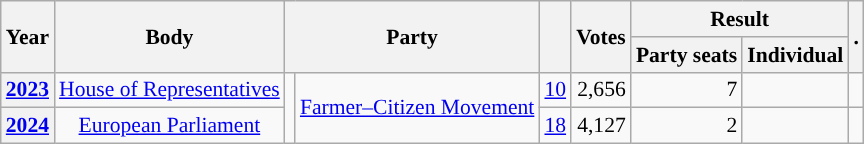<table class="wikitable plainrowheaders sortable" border=2 cellpadding=4 cellspacing=0 style="border: 1px #aaa solid; font-size: 90%; text-align:center;">
<tr>
<th scope="col" rowspan=2>Year</th>
<th scope="col" rowspan=2>Body</th>
<th scope="col" colspan=2 rowspan=2>Party</th>
<th scope="col" rowspan=2></th>
<th scope="col" rowspan=2>Votes</th>
<th scope="colgroup" colspan=2>Result</th>
<th scope="col" rowspan=2 class="unsortable">.</th>
</tr>
<tr>
<th scope="col">Party seats</th>
<th scope="col">Individual</th>
</tr>
<tr>
<th scope="row"><a href='#'>2023</a></th>
<td><a href='#'>House of Representatives</a></td>
<td rowspan=2 style="background-color:"></td>
<td rowspan=2><a href='#'>Farmer–Citizen Movement</a></td>
<td style=text-align:right><a href='#'>10</a></td>
<td style=text-align:right>2,656</td>
<td style=text-align:right>7</td>
<td></td>
<td></td>
</tr>
<tr>
<th scope="row"><a href='#'>2024</a></th>
<td><a href='#'>European Parliament</a></td>
<td style=text-align:right><a href='#'>18</a></td>
<td style=text-align:right>4,127</td>
<td style=text-align:right>2</td>
<td></td>
<td></td>
</tr>
</table>
